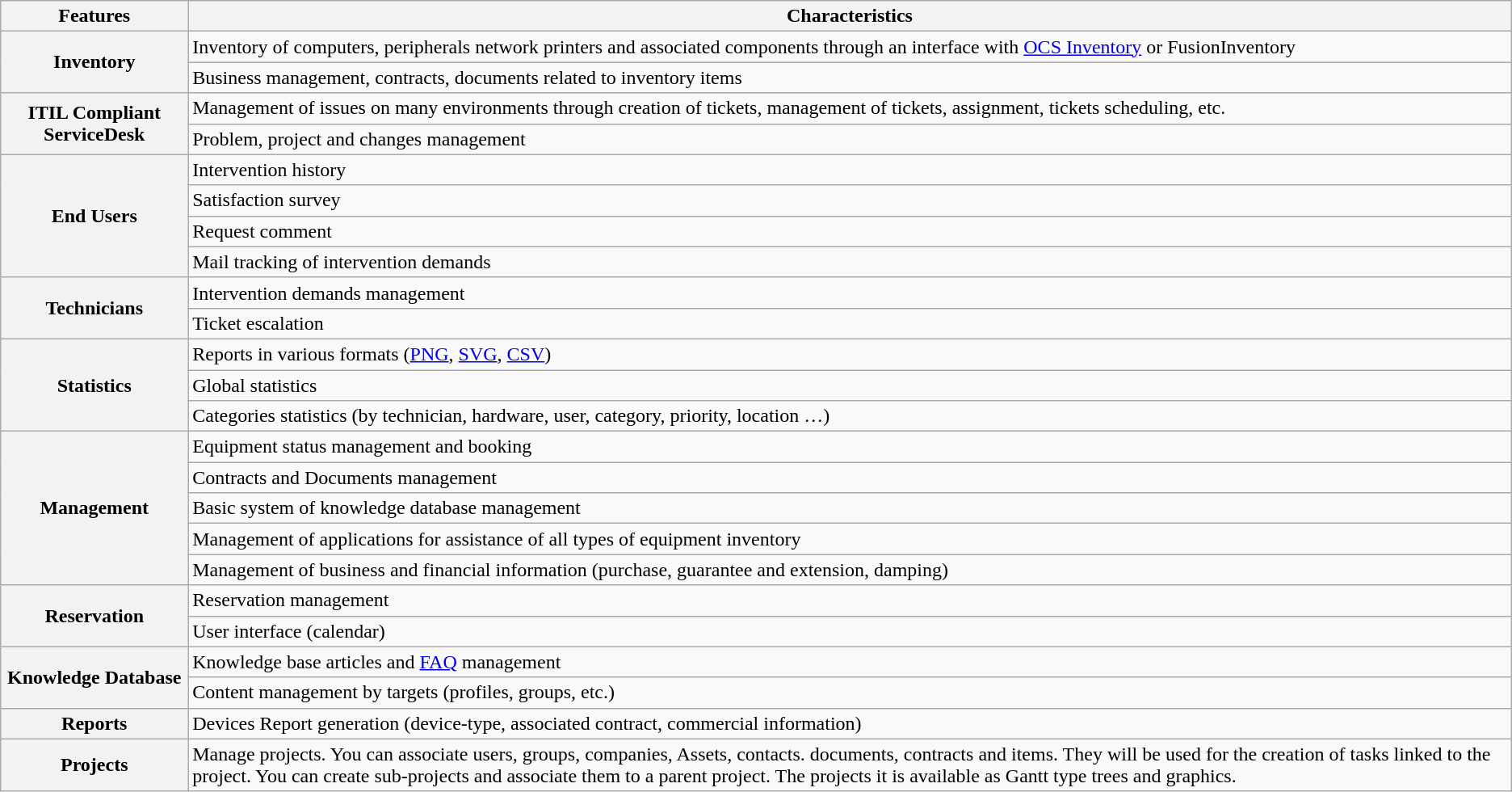<table class="wikitable">
<tr>
<th>Features</th>
<th>Characteristics</th>
</tr>
<tr>
<th rowspan="2">Inventory</th>
<td>Inventory of computers, peripherals network printers and associated components through an interface with <a href='#'>OCS Inventory</a> or FusionInventory </td>
</tr>
<tr>
<td>Business management, contracts, documents related to inventory items</td>
</tr>
<tr>
<th rowspan="2">ITIL Compliant ServiceDesk</th>
<td>Management of issues on many environments through creation of tickets, management of tickets, assignment, tickets scheduling, etc.</td>
</tr>
<tr>
<td>Problem, project and changes management</td>
</tr>
<tr>
<th rowspan="4">End Users</th>
<td>Intervention history</td>
</tr>
<tr>
<td>Satisfaction survey</td>
</tr>
<tr>
<td>Request comment</td>
</tr>
<tr>
<td>Mail tracking of intervention demands </td>
</tr>
<tr>
<th rowspan="2">Technicians</th>
<td>Intervention demands management</td>
</tr>
<tr>
<td>Ticket escalation</td>
</tr>
<tr>
<th rowspan="3">Statistics</th>
<td>Reports in various formats (<a href='#'>PNG</a>, <a href='#'>SVG</a>, <a href='#'>CSV</a>)</td>
</tr>
<tr>
<td>Global statistics</td>
</tr>
<tr>
<td>Categories statistics (by technician, hardware, user, category, priority, location …)</td>
</tr>
<tr>
<th rowspan="5">Management</th>
<td>Equipment status management and booking</td>
</tr>
<tr>
<td>Contracts and Documents management</td>
</tr>
<tr>
<td>Basic system of knowledge database management</td>
</tr>
<tr>
<td>Management of applications for assistance of all types of equipment inventory</td>
</tr>
<tr>
<td>Management of business and financial information (purchase, guarantee and extension, damping)</td>
</tr>
<tr>
<th rowspan="2">Reservation</th>
<td>Reservation management</td>
</tr>
<tr>
<td>User interface (calendar)</td>
</tr>
<tr>
<th rowspan="2">Knowledge Database</th>
<td>Knowledge base articles and <a href='#'>FAQ</a> management</td>
</tr>
<tr>
<td>Content management by targets (profiles, groups, etc.)</td>
</tr>
<tr>
<th>Reports</th>
<td>Devices Report generation (device-type, associated contract, commercial information)</td>
</tr>
<tr>
<th>Projects</th>
<td>Manage projects. You can associate users, groups, companies, Assets, contacts. documents, contracts and items. They will be used for the creation of tasks linked to the project.  You can create sub-projects and associate them to a parent project. The projects it is available as Gantt type trees and graphics.</td>
</tr>
</table>
